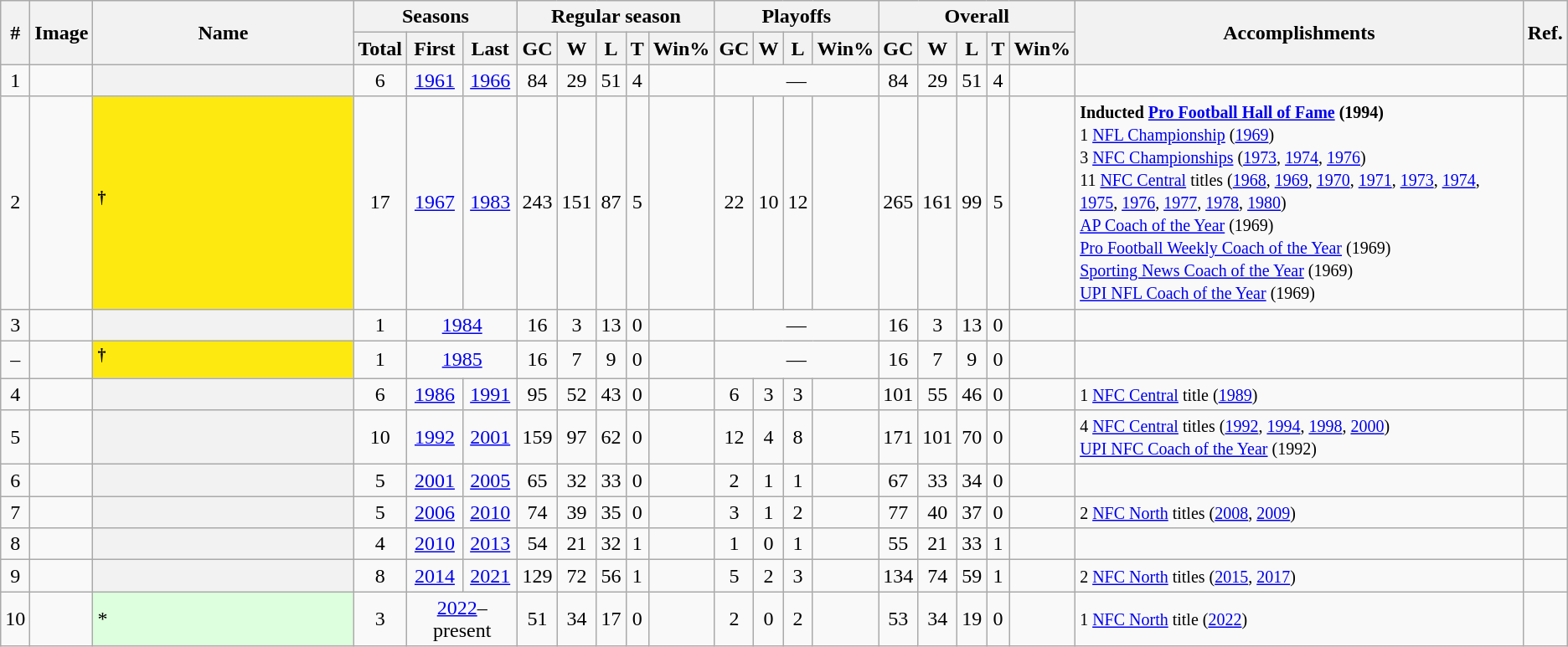<table class="wikitable sortable" style="text-align:center">
<tr>
<th scope="col" rowspan="2">#</th>
<th scope="col" rowspan="2" class="unsortable">Image</th>
<th scope="col" rowspan="2" width="200">Name</th>
<th scope="col" colspan="3">Seasons</th>
<th scope="col" colspan="5">Regular season</th>
<th scope="col" colspan="4">Playoffs</th>
<th scope="col" colspan="5">Overall</th>
<th scope="col" rowspan="2" class="unsortable">Accomplishments</th>
<th scope="col" rowspan="2" class="unsortable">Ref.</th>
</tr>
<tr>
<th scope="col">Total</th>
<th scope="col">First</th>
<th scope="col">Last</th>
<th scope="col">GC</th>
<th scope="col">W</th>
<th scope="col">L</th>
<th scope="col">T</th>
<th scope="col">Win%</th>
<th scope="col">GC</th>
<th scope="col">W</th>
<th scope="col">L</th>
<th scope="col">Win%</th>
<th scope="col">GC</th>
<th scope="col">W</th>
<th scope="col">L</th>
<th scope="col">T</th>
<th scope="col">Win%</th>
</tr>
<tr>
<td>1</td>
<td></td>
<th scope="row" style="text-align:left"></th>
<td>6</td>
<td><a href='#'>1961</a></td>
<td><a href='#'>1966</a></td>
<td>84</td>
<td>29</td>
<td>51</td>
<td>4</td>
<td></td>
<td colspan="4">—</td>
<td>84</td>
<td>29</td>
<td>51</td>
<td>4</td>
<td></td>
<td style="text-align:left"></td>
<td></td>
</tr>
<tr>
<td>2</td>
<td></td>
<th scope="row" style="background-color:#FDE910;text-align:left"><sup>†</sup></th>
<td>17</td>
<td><a href='#'>1967</a></td>
<td><a href='#'>1983</a></td>
<td>243</td>
<td>151</td>
<td>87</td>
<td>5</td>
<td></td>
<td>22</td>
<td>10</td>
<td>12</td>
<td></td>
<td>265</td>
<td>161</td>
<td>99</td>
<td>5</td>
<td></td>
<td style="text-align:left"><small><strong>Inducted <a href='#'>Pro Football Hall of Fame</a> (1994)</strong><br>1 <a href='#'>NFL Championship</a> (<a href='#'>1969</a>)<br>3 <a href='#'>NFC Championships</a> (<a href='#'>1973</a>, <a href='#'>1974</a>, <a href='#'>1976</a>)<br>11 <a href='#'>NFC Central</a> titles (<a href='#'>1968</a>, <a href='#'>1969</a>, <a href='#'>1970</a>, <a href='#'>1971</a>, <a href='#'>1973</a>, <a href='#'>1974</a>, <a href='#'>1975</a>, <a href='#'>1976</a>, <a href='#'>1977</a>, <a href='#'>1978</a>, <a href='#'>1980</a>)<br><a href='#'>AP Coach of the Year</a> (1969)<br><a href='#'>Pro Football Weekly Coach of the Year</a> (1969)<br><a href='#'>Sporting News Coach of the Year</a> (1969)<br><a href='#'>UPI NFL Coach of the Year</a> (1969)</small></td>
<td></td>
</tr>
<tr>
<td>3</td>
<td></td>
<th scope="row" style="text-align:left"></th>
<td>1</td>
<td colspan="2"><a href='#'>1984</a></td>
<td>16</td>
<td>3</td>
<td>13</td>
<td>0</td>
<td></td>
<td colspan="4">—</td>
<td>16</td>
<td>3</td>
<td>13</td>
<td>0</td>
<td></td>
<td style="text-align:left"></td>
<td></td>
</tr>
<tr>
<td>–</td>
<td></td>
<th scope="row" style="background-color:#FDE910;text-align:left"><sup>†</sup></th>
<td>1</td>
<td colspan="2"><a href='#'>1985</a></td>
<td>16</td>
<td>7</td>
<td>9</td>
<td>0</td>
<td></td>
<td colspan="4">—</td>
<td>16</td>
<td>7</td>
<td>9</td>
<td>0</td>
<td></td>
<td style="text-align:left"></td>
<td></td>
</tr>
<tr>
<td>4</td>
<td></td>
<th scope="row" style="text-align:left"></th>
<td>6</td>
<td><a href='#'>1986</a></td>
<td><a href='#'>1991</a></td>
<td>95</td>
<td>52</td>
<td>43</td>
<td>0</td>
<td></td>
<td>6</td>
<td>3</td>
<td>3</td>
<td></td>
<td>101</td>
<td>55</td>
<td>46</td>
<td>0</td>
<td></td>
<td style="text-align:left"><small>1 <a href='#'>NFC Central</a> title (<a href='#'>1989</a>)</small></td>
<td></td>
</tr>
<tr>
<td>5</td>
<td></td>
<th scope="row" style="text-align:left"></th>
<td>10</td>
<td><a href='#'>1992</a></td>
<td><a href='#'>2001</a></td>
<td>159</td>
<td>97</td>
<td>62</td>
<td>0</td>
<td></td>
<td>12</td>
<td>4</td>
<td>8</td>
<td></td>
<td>171</td>
<td>101</td>
<td>70</td>
<td>0</td>
<td></td>
<td style="text-align:left"><small>4 <a href='#'>NFC Central</a> titles (<a href='#'>1992</a>, <a href='#'>1994</a>, <a href='#'>1998</a>, <a href='#'>2000</a>)<br><a href='#'>UPI NFC Coach of the Year</a> (1992)</small></td>
<td></td>
</tr>
<tr>
<td>6</td>
<td></td>
<th scope="row" style="text-align:left"></th>
<td>5</td>
<td><a href='#'>2001</a></td>
<td><a href='#'>2005</a></td>
<td>65</td>
<td>32</td>
<td>33</td>
<td>0</td>
<td></td>
<td>2</td>
<td>1</td>
<td>1</td>
<td></td>
<td>67</td>
<td>33</td>
<td>34</td>
<td>0</td>
<td></td>
<td style="text-align:left"></td>
<td></td>
</tr>
<tr>
<td>7</td>
<td></td>
<th scope="row" style="text-align:left"></th>
<td>5</td>
<td><a href='#'>2006</a></td>
<td><a href='#'>2010</a></td>
<td>74</td>
<td>39</td>
<td>35</td>
<td>0</td>
<td></td>
<td>3</td>
<td>1</td>
<td>2</td>
<td></td>
<td>77</td>
<td>40</td>
<td>37</td>
<td>0</td>
<td></td>
<td style="text-align:left"><small>2 <a href='#'>NFC North</a> titles (<a href='#'>2008</a>, <a href='#'>2009</a>)</small></td>
<td></td>
</tr>
<tr>
<td>8</td>
<td></td>
<th scope="row" style="text-align:left"></th>
<td>4</td>
<td><a href='#'>2010</a></td>
<td><a href='#'>2013</a></td>
<td>54</td>
<td>21</td>
<td>32</td>
<td>1</td>
<td></td>
<td>1</td>
<td>0</td>
<td>1</td>
<td></td>
<td>55</td>
<td>21</td>
<td>33</td>
<td>1</td>
<td></td>
<td style="text-align:left"></td>
<td></td>
</tr>
<tr>
<td>9</td>
<td></td>
<th scope="row" style="text-align:left"></th>
<td>8</td>
<td><a href='#'>2014</a></td>
<td><a href='#'>2021</a></td>
<td>129</td>
<td>72</td>
<td>56</td>
<td>1</td>
<td></td>
<td>5</td>
<td>2</td>
<td>3</td>
<td></td>
<td>134</td>
<td>74</td>
<td>59</td>
<td>1</td>
<td></td>
<td style="text-align:left"><small>2 <a href='#'>NFC North</a> titles (<a href='#'>2015</a>, <a href='#'>2017</a>)</small></td>
<td></td>
</tr>
<tr>
<td>10</td>
<td></td>
<td align="left" style="background-color:#ddffdd">*</td>
<td>3</td>
<td colspan="2"><a href='#'>2022</a>–present</td>
<td>51</td>
<td>34</td>
<td>17</td>
<td>0</td>
<td></td>
<td>2</td>
<td>0</td>
<td>2</td>
<td></td>
<td>53</td>
<td>34</td>
<td>19</td>
<td>0</td>
<td></td>
<td style="text-align:left"><small>1 <a href='#'>NFC North</a> title (<a href='#'>2022</a>)</small></td>
<td></td>
</tr>
</table>
